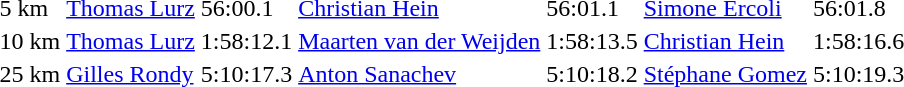<table>
<tr>
<td>5 km</td>
<td><a href='#'>Thomas Lurz</a> <br> </td>
<td>56:00.1</td>
<td><a href='#'>Christian Hein</a> <br> </td>
<td>56:01.1</td>
<td><a href='#'>Simone Ercoli</a> <br> </td>
<td>56:01.8</td>
</tr>
<tr>
<td>10 km</td>
<td><a href='#'>Thomas Lurz</a> <br> </td>
<td>1:58:12.1</td>
<td><a href='#'>Maarten van der Weijden</a> <br> </td>
<td>1:58:13.5</td>
<td><a href='#'>Christian Hein</a> <br> </td>
<td>1:58:16.6</td>
</tr>
<tr>
<td>25 km</td>
<td><a href='#'>Gilles Rondy</a> <br> </td>
<td>5:10:17.3</td>
<td><a href='#'>Anton Sanachev</a> <br> </td>
<td>5:10:18.2</td>
<td><a href='#'>Stéphane Gomez</a> <br> </td>
<td>5:10:19.3</td>
</tr>
</table>
